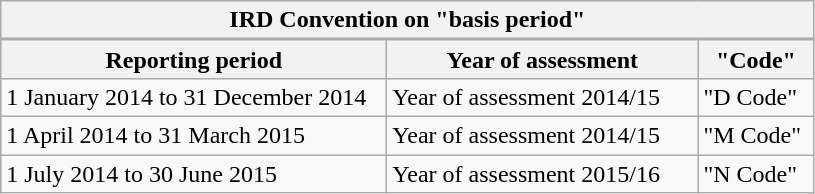<table class="wikitable" style="border:none">
<tr>
<th scope="col" colspan="3" width="510px">IRD Convention on "basis period"</th>
</tr>
<tr>
<td style="padding:0;border:none"></td>
</tr>
<tr>
<th scope="col" width="250px">Reporting period</th>
<th scope="col" width="200px">Year of assessment</th>
<th scope="col" width="70px">"Code"</th>
</tr>
<tr>
<td>1 January 2014 to 31 December 2014</td>
<td>Year of assessment 2014/15</td>
<td>"D Code"</td>
</tr>
<tr>
<td>1 April 2014 to 31 March 2015</td>
<td>Year of assessment 2014/15</td>
<td>"M Code"</td>
</tr>
<tr>
<td>1 July 2014 to 30 June 2015</td>
<td>Year of assessment 2015/16</td>
<td>"N Code"</td>
</tr>
</table>
